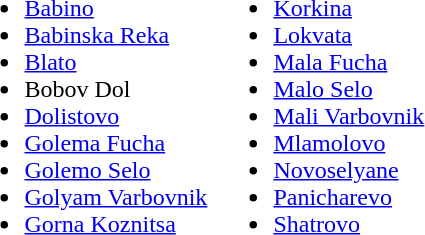<table>
<tr>
<td valign="top"><br><ul><li><a href='#'>Babino</a></li><li><a href='#'>Babinska Reka</a></li><li><a href='#'>Blato</a></li><li>Bobov Dol</li><li><a href='#'>Dolistovo</a></li><li><a href='#'>Golema Fucha</a></li><li><a href='#'>Golemo Selo</a></li><li><a href='#'>Golyam Varbovnik</a></li><li><a href='#'>Gorna Koznitsa</a></li></ul></td>
<td valign="top"><br><ul><li><a href='#'>Korkina</a></li><li><a href='#'>Lokvata</a></li><li><a href='#'>Mala Fucha</a></li><li><a href='#'>Malo Selo</a></li><li><a href='#'>Mali Varbovnik</a></li><li><a href='#'>Mlamolovo</a></li><li><a href='#'>Novoselyane</a></li><li><a href='#'>Panicharevo</a></li><li><a href='#'>Shatrovo</a></li></ul></td>
</tr>
</table>
